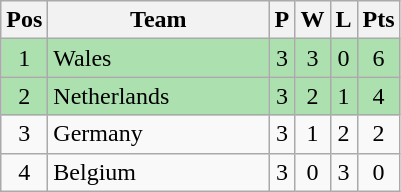<table class="wikitable" style="font-size: 100%">
<tr>
<th width=20>Pos</th>
<th width=140>Team</th>
<th width=10>P</th>
<th width=10>W</th>
<th width=10>L</th>
<th width=20>Pts</th>
</tr>
<tr align=center style="background:#ACE1AF;">
<td>1</td>
<td align="left"> Wales</td>
<td>3</td>
<td>3</td>
<td>0</td>
<td>6</td>
</tr>
<tr align=center style="background:#ACE1AF;">
<td>2</td>
<td align="left"> Netherlands</td>
<td>3</td>
<td>2</td>
<td>1</td>
<td>4</td>
</tr>
<tr align=center>
<td>3</td>
<td align="left"> Germany</td>
<td>3</td>
<td>1</td>
<td>2</td>
<td>2</td>
</tr>
<tr align=center>
<td>4</td>
<td align="left"> Belgium</td>
<td>3</td>
<td>0</td>
<td>3</td>
<td>0</td>
</tr>
</table>
